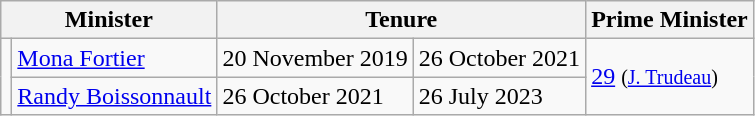<table class="wikitable">
<tr>
<th colspan=2>Minister</th>
<th colspan=2>Tenure</th>
<th>Prime Minister</th>
</tr>
<tr>
<td rowspan="2" ></td>
<td><a href='#'>Mona Fortier</a></td>
<td>20 November 2019</td>
<td>26 October 2021</td>
<td rowspan="2"><a href='#'>29</a> <small>(<a href='#'>J. Trudeau</a>)</small></td>
</tr>
<tr>
<td><a href='#'>Randy Boissonnault</a></td>
<td>26 October 2021</td>
<td>26 July 2023</td>
</tr>
</table>
